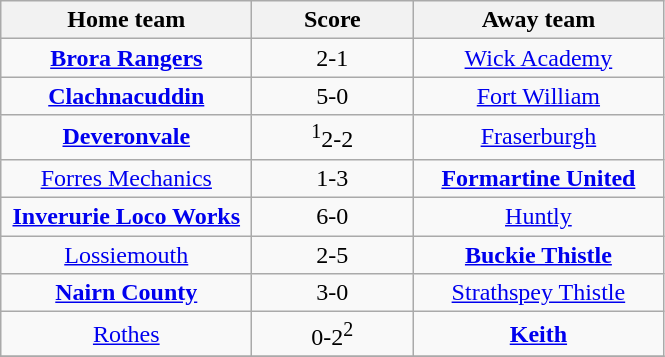<table class="wikitable" style="border-collapse: collapse;text-align: center;">
<tr>
<th width=160>Home team</th>
<th width=100>Score</th>
<th width=160>Away team</th>
</tr>
<tr>
<td><strong><a href='#'>Brora Rangers</a></strong></td>
<td>2-1</td>
<td><a href='#'>Wick Academy</a></td>
</tr>
<tr>
<td><strong><a href='#'>Clachnacuddin</a></strong></td>
<td>5-0</td>
<td><a href='#'>Fort William</a></td>
</tr>
<tr>
<td><strong><a href='#'>Deveronvale</a></strong></td>
<td><sup>1</sup>2-2</td>
<td><a href='#'>Fraserburgh</a></td>
</tr>
<tr>
<td><a href='#'>Forres Mechanics</a></td>
<td>1-3</td>
<td><strong><a href='#'>Formartine United</a></strong></td>
</tr>
<tr>
<td><strong><a href='#'>Inverurie Loco Works</a></strong></td>
<td>6-0</td>
<td><a href='#'>Huntly</a></td>
</tr>
<tr>
<td><a href='#'>Lossiemouth</a></td>
<td>2-5</td>
<td><strong><a href='#'>Buckie Thistle</a></strong></td>
</tr>
<tr>
<td><strong><a href='#'>Nairn County</a></strong></td>
<td>3-0</td>
<td><a href='#'>Strathspey Thistle</a></td>
</tr>
<tr>
<td><a href='#'>Rothes</a></td>
<td>0-2<sup>2</sup></td>
<td><strong><a href='#'>Keith</a></strong></td>
</tr>
<tr>
</tr>
</table>
